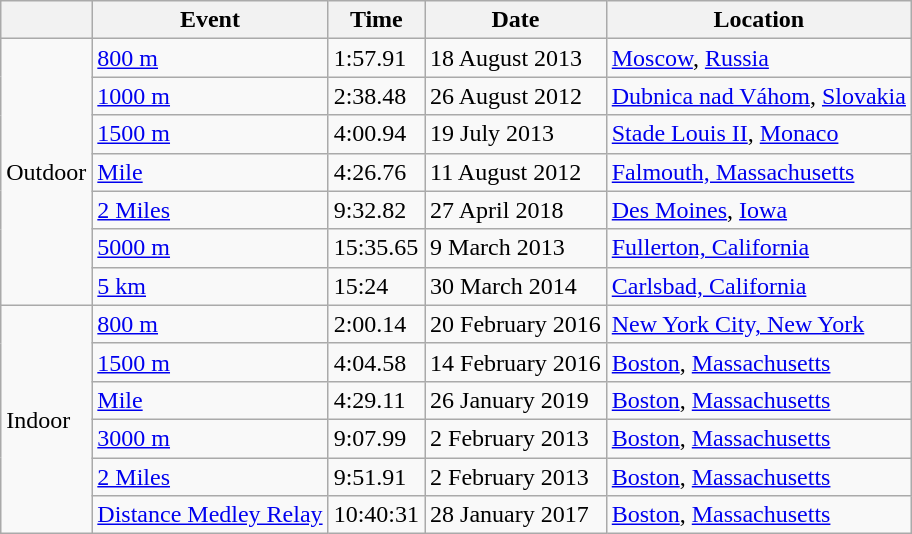<table class="wikitable">
<tr>
<th></th>
<th>Event</th>
<th>Time</th>
<th>Date</th>
<th>Location</th>
</tr>
<tr>
<td rowspan=7>Outdoor</td>
<td><a href='#'>800 m</a></td>
<td>1:57.91</td>
<td>18 August 2013</td>
<td><a href='#'>Moscow</a>, <a href='#'>Russia</a></td>
</tr>
<tr>
<td><a href='#'>1000 m</a></td>
<td>2:38.48</td>
<td>26 August 2012</td>
<td><a href='#'>Dubnica nad Váhom</a>, <a href='#'>Slovakia</a></td>
</tr>
<tr>
<td><a href='#'>1500 m</a></td>
<td>4:00.94</td>
<td>19 July 2013</td>
<td><a href='#'>Stade Louis II</a>, <a href='#'>Monaco</a></td>
</tr>
<tr>
<td><a href='#'>Mile</a></td>
<td>4:26.76</td>
<td>11 August 2012</td>
<td><a href='#'>Falmouth, Massachusetts</a></td>
</tr>
<tr>
<td><a href='#'>2 Miles</a></td>
<td>9:32.82</td>
<td>27 April 2018</td>
<td><a href='#'>Des Moines</a>, <a href='#'>Iowa</a></td>
</tr>
<tr>
<td><a href='#'>5000 m</a></td>
<td>15:35.65</td>
<td>9 March 2013</td>
<td><a href='#'>Fullerton, California</a></td>
</tr>
<tr>
<td><a href='#'>5 km</a></td>
<td>15:24</td>
<td>30 March 2014</td>
<td><a href='#'>Carlsbad, California</a></td>
</tr>
<tr>
<td rowspan=6>Indoor</td>
<td><a href='#'>800 m</a></td>
<td>2:00.14</td>
<td>20 February 2016</td>
<td><a href='#'>New York City, New York</a></td>
</tr>
<tr>
<td><a href='#'>1500 m</a></td>
<td>4:04.58</td>
<td>14 February 2016</td>
<td><a href='#'>Boston</a>, <a href='#'>Massachusetts</a></td>
</tr>
<tr>
<td><a href='#'>Mile</a></td>
<td>4:29.11</td>
<td>26 January 2019</td>
<td><a href='#'>Boston</a>, <a href='#'>Massachusetts</a></td>
</tr>
<tr>
<td><a href='#'>3000 m</a></td>
<td>9:07.99</td>
<td>2 February 2013</td>
<td><a href='#'>Boston</a>, <a href='#'>Massachusetts</a></td>
</tr>
<tr>
<td><a href='#'>2 Miles</a></td>
<td>9:51.91</td>
<td>2 February 2013</td>
<td><a href='#'>Boston</a>, <a href='#'>Massachusetts</a></td>
</tr>
<tr>
<td><a href='#'>Distance Medley Relay</a></td>
<td>10:40:31</td>
<td>28 January 2017</td>
<td><a href='#'>Boston</a>, <a href='#'>Massachusetts</a></td>
</tr>
</table>
